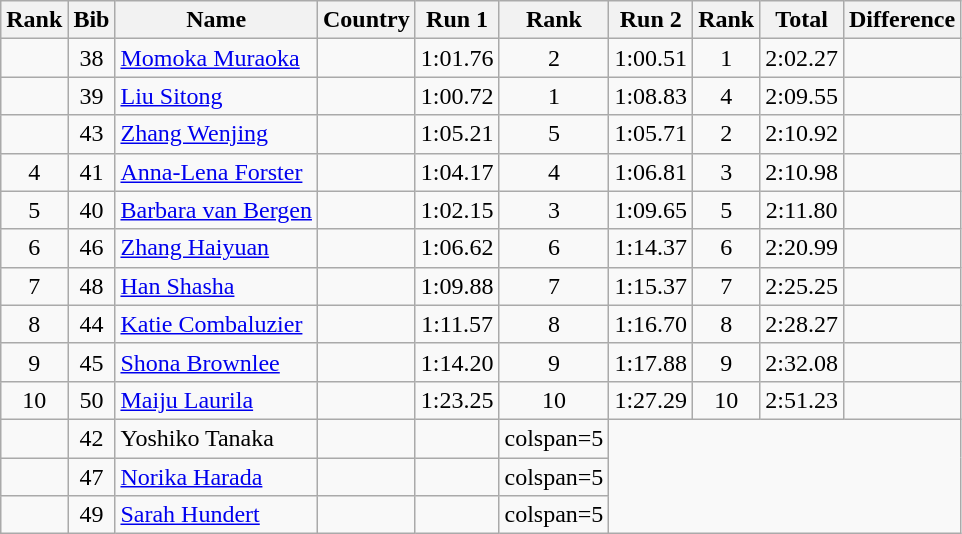<table class="wikitable sortable" style="text-align:center">
<tr>
<th>Rank</th>
<th>Bib</th>
<th>Name</th>
<th>Country</th>
<th>Run 1</th>
<th>Rank</th>
<th>Run 2</th>
<th>Rank</th>
<th>Total</th>
<th>Difference</th>
</tr>
<tr>
<td></td>
<td>38</td>
<td align="left"><a href='#'>Momoka Muraoka</a></td>
<td align="left"></td>
<td>1:01.76</td>
<td>2</td>
<td>1:00.51</td>
<td>1</td>
<td>2:02.27</td>
<td></td>
</tr>
<tr>
<td></td>
<td>39</td>
<td align="left"><a href='#'>Liu Sitong</a></td>
<td align="left"></td>
<td>1:00.72</td>
<td>1</td>
<td>1:08.83</td>
<td>4</td>
<td>2:09.55</td>
<td></td>
</tr>
<tr>
<td></td>
<td>43</td>
<td align="left"><a href='#'>Zhang Wenjing</a></td>
<td align="left"></td>
<td>1:05.21</td>
<td>5</td>
<td>1:05.71</td>
<td>2</td>
<td>2:10.92</td>
<td></td>
</tr>
<tr>
<td>4</td>
<td>41</td>
<td align="left"><a href='#'>Anna-Lena Forster</a></td>
<td align="left"></td>
<td>1:04.17</td>
<td>4</td>
<td>1:06.81</td>
<td>3</td>
<td>2:10.98</td>
<td></td>
</tr>
<tr>
<td>5</td>
<td>40</td>
<td align="left"><a href='#'>Barbara van Bergen</a></td>
<td align="left"></td>
<td>1:02.15</td>
<td>3</td>
<td>1:09.65</td>
<td>5</td>
<td>2:11.80</td>
<td></td>
</tr>
<tr>
<td>6</td>
<td>46</td>
<td align="left"><a href='#'>Zhang Haiyuan</a></td>
<td align="left"></td>
<td>1:06.62</td>
<td>6</td>
<td>1:14.37</td>
<td>6</td>
<td>2:20.99</td>
<td></td>
</tr>
<tr>
<td>7</td>
<td>48</td>
<td align="left"><a href='#'>Han Shasha</a></td>
<td align="left"></td>
<td>1:09.88</td>
<td>7</td>
<td>1:15.37</td>
<td>7</td>
<td>2:25.25</td>
<td></td>
</tr>
<tr>
<td>8</td>
<td>44</td>
<td align="left"><a href='#'>Katie Combaluzier</a></td>
<td align="left"></td>
<td>1:11.57</td>
<td>8</td>
<td>1:16.70</td>
<td>8</td>
<td>2:28.27</td>
<td></td>
</tr>
<tr>
<td>9</td>
<td>45</td>
<td align="left"><a href='#'>Shona Brownlee</a></td>
<td align="left"></td>
<td>1:14.20</td>
<td>9</td>
<td>1:17.88</td>
<td>9</td>
<td>2:32.08</td>
<td></td>
</tr>
<tr>
<td>10</td>
<td>50</td>
<td align="left"><a href='#'>Maiju Laurila</a></td>
<td align="left"></td>
<td>1:23.25</td>
<td>10</td>
<td>1:27.29</td>
<td>10</td>
<td>2:51.23</td>
<td></td>
</tr>
<tr>
<td></td>
<td>42</td>
<td align="left">Yoshiko Tanaka</td>
<td align="left"></td>
<td></td>
<td>colspan=5 </td>
</tr>
<tr>
<td></td>
<td>47</td>
<td align="left"><a href='#'>Norika Harada</a></td>
<td align="left"></td>
<td></td>
<td>colspan=5 </td>
</tr>
<tr>
<td></td>
<td>49</td>
<td align="left"><a href='#'>Sarah Hundert</a></td>
<td align="left"></td>
<td></td>
<td>colspan=5 </td>
</tr>
</table>
